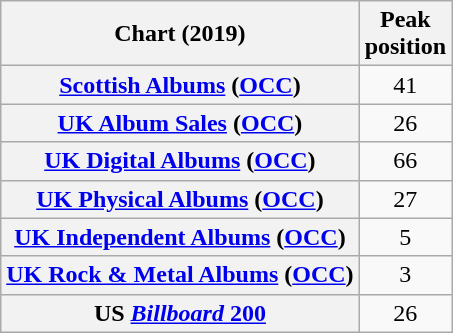<table class="wikitable sortable plainrowheaders" style="text-align:center">
<tr>
<th scope="col">Chart (2019)</th>
<th scope="col">Peak<br>position</th>
</tr>
<tr>
<th scope="row"><a href='#'>Scottish Albums</a> (<a href='#'>OCC</a>)</th>
<td>41</td>
</tr>
<tr>
<th scope="row"><a href='#'>UK Album Sales</a> (<a href='#'>OCC</a>)</th>
<td>26</td>
</tr>
<tr>
<th scope="row"><a href='#'>UK Digital Albums</a> (<a href='#'>OCC</a>)</th>
<td>66</td>
</tr>
<tr>
<th scope="row"><a href='#'>UK Physical Albums</a> (<a href='#'>OCC</a>)</th>
<td>27</td>
</tr>
<tr>
<th scope="row"><a href='#'>UK Independent Albums</a> (<a href='#'>OCC</a>)</th>
<td>5</td>
</tr>
<tr>
<th scope="row"><a href='#'>UK Rock & Metal Albums</a> (<a href='#'>OCC</a>)</th>
<td>3</td>
</tr>
<tr>
<th scope="row">US <a href='#'><em>Billboard</em> 200</a></th>
<td>26</td>
</tr>
</table>
